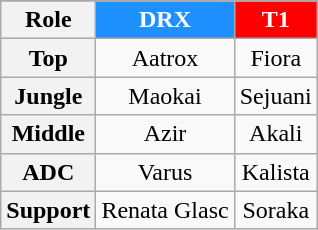<table class="wikitable plainrowheaders" style="text-align:center;margin:0">
<tr>
</tr>
<tr>
<th>Role</th>
<th style="background:DodgerBlue; color:white;">DRX</th>
<th style="background:Red; color:white;">T1</th>
</tr>
<tr>
<th scope=row style="text-align:center">Top</th>
<td>Aatrox</td>
<td>Fiora</td>
</tr>
<tr>
<th scope=row style="text-align:center">Jungle</th>
<td>Maokai</td>
<td>Sejuani</td>
</tr>
<tr>
<th scope=row style="text-align:center">Middle</th>
<td>Azir</td>
<td>Akali</td>
</tr>
<tr>
<th scope=row style="text-align:center">ADC</th>
<td>Varus</td>
<td>Kalista</td>
</tr>
<tr>
<th scope=row style="text-align:center">Support</th>
<td>Renata Glasc</td>
<td>Soraka</td>
</tr>
</table>
